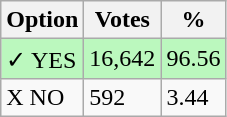<table class="wikitable">
<tr>
<th>Option</th>
<th>Votes</th>
<th>%</th>
</tr>
<tr>
<td style=background:#bbf8be>✓ YES</td>
<td style=background:#bbf8be>16,642</td>
<td style=background:#bbf8be>96.56</td>
</tr>
<tr>
<td>X NO</td>
<td>592</td>
<td>3.44</td>
</tr>
</table>
